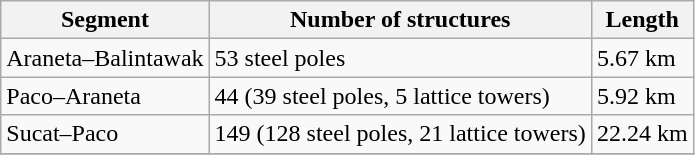<table class="wikitable">
<tr>
<th>Segment</th>
<th>Number of structures</th>
<th>Length</th>
</tr>
<tr>
<td>Araneta–Balintawak</td>
<td>53 steel poles</td>
<td>5.67 km</td>
</tr>
<tr>
<td>Paco–Araneta</td>
<td>44 (39 steel poles, 5 lattice towers)</td>
<td>5.92 km</td>
</tr>
<tr>
<td>Sucat–Paco</td>
<td>149 (128 steel poles, 21 lattice towers)</td>
<td>22.24 km</td>
</tr>
<tr>
</tr>
</table>
